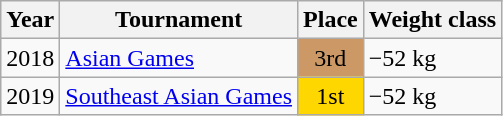<table class="wikitable">
<tr>
<th>Year</th>
<th>Tournament</th>
<th>Place</th>
<th>Weight class</th>
</tr>
<tr>
<td>2018</td>
<td><a href='#'>Asian Games</a></td>
<td bgcolor="cc9966" align="center">3rd</td>
<td>−52 kg</td>
</tr>
<tr>
<td>2019</td>
<td><a href='#'>Southeast Asian Games</a></td>
<td bgcolor="gold" align="center">1st</td>
<td>−52 kg</td>
</tr>
</table>
